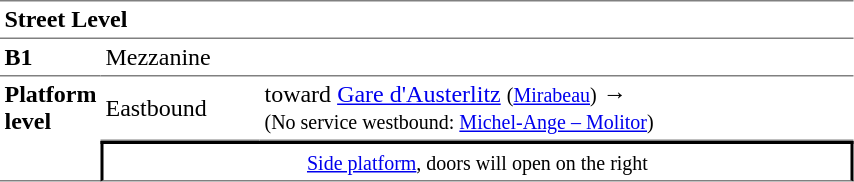<table cellspacing="0" cellpadding="3" border="0">
<tr>
<td colspan="3" data-darkreader-inline-border-top="" data-darkreader-inline-border-bottom="" style="border-bottom:solid 1px gray;border-top:solid 1px gray;" width="50" valign="top"><strong>Street Level</strong></td>
</tr>
<tr>
<td data-darkreader-inline-border-bottom="" style="border-bottom:solid 1px gray;" width="50" valign="top"><strong>B1</strong></td>
<td colspan="2" data-darkreader-inline-border-bottom="" style="border-bottom:solid 1px gray;" width="100" valign="top">Mezzanine</td>
</tr>
<tr>
<td rowspan="10" style="border-bottom:solid 1px gray;" width="50" valign="top"><strong>Platform level</strong></td>
<td style="border-bottom:solid 1px gray;" width="100">Eastbound</td>
<td style="border-bottom:solid 1px gray;" width="390">   toward <a href='#'>Gare d'Austerlitz</a> <small>(<a href='#'>Mirabeau</a>)</small> →<br><small>(No service westbound: <a href='#'>Michel-Ange – Molitor</a>)</small></td>
</tr>
<tr>
<td colspan="2" style="border-top:solid 2px black;border-right:solid 2px black;border-left:solid 2px black;border-bottom:solid 1px gray;text-align:center;"><small><a href='#'>Side platform</a>, doors will open on the right</small></td>
</tr>
</table>
